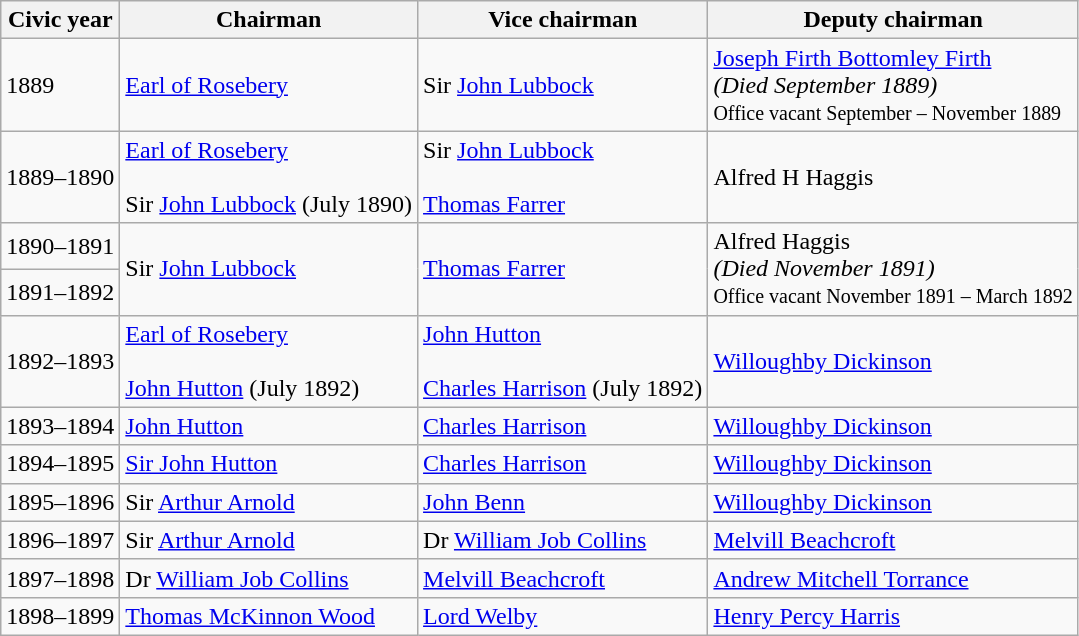<table class="wikitable" border="1">
<tr>
<th>Civic year</th>
<th>Chairman</th>
<th>Vice chairman</th>
<th>Deputy chairman</th>
</tr>
<tr>
<td>1889</td>
<td><a href='#'>Earl of Rosebery</a></td>
<td>Sir <a href='#'>John Lubbock</a></td>
<td><a href='#'>Joseph Firth Bottomley Firth</a> <br><em>(Died September 1889)</em><br><small>Office vacant September – November 1889</small></td>
</tr>
<tr>
<td>1889–1890</td>
<td><a href='#'>Earl of Rosebery</a><br><br>Sir <a href='#'>John Lubbock</a> (July 1890)</td>
<td>Sir <a href='#'>John Lubbock</a><br><br><a href='#'>Thomas Farrer</a></td>
<td>Alfred H Haggis</td>
</tr>
<tr>
<td>1890–1891</td>
<td rowspan=2>Sir <a href='#'>John Lubbock</a></td>
<td rowspan=2><a href='#'>Thomas Farrer</a></td>
<td rowspan=2>Alfred Haggis <br><em>(Died November 1891)</em><br><small>Office vacant November 1891 – March 1892</small></td>
</tr>
<tr>
<td>1891–1892</td>
</tr>
<tr>
<td>1892–1893</td>
<td><a href='#'>Earl of Rosebery</a><br><br><a href='#'>John Hutton</a> (July 1892)</td>
<td><a href='#'>John Hutton</a><br><br><a href='#'>Charles Harrison</a> (July 1892)</td>
<td><a href='#'>Willoughby Dickinson</a></td>
</tr>
<tr>
<td>1893–1894</td>
<td><a href='#'>John Hutton</a></td>
<td><a href='#'>Charles Harrison</a></td>
<td><a href='#'>Willoughby Dickinson</a></td>
</tr>
<tr>
<td>1894–1895</td>
<td><a href='#'>Sir John Hutton</a></td>
<td><a href='#'>Charles Harrison</a></td>
<td><a href='#'>Willoughby Dickinson</a></td>
</tr>
<tr>
<td>1895–1896</td>
<td>Sir <a href='#'>Arthur Arnold</a></td>
<td><a href='#'>John Benn</a></td>
<td><a href='#'>Willoughby Dickinson</a></td>
</tr>
<tr>
<td>1896–1897</td>
<td>Sir <a href='#'>Arthur Arnold</a></td>
<td>Dr <a href='#'>William Job Collins</a></td>
<td><a href='#'>Melvill Beachcroft</a></td>
</tr>
<tr>
<td>1897–1898</td>
<td>Dr <a href='#'>William Job Collins</a></td>
<td><a href='#'>Melvill Beachcroft</a></td>
<td><a href='#'>Andrew Mitchell Torrance</a></td>
</tr>
<tr>
<td>1898–1899</td>
<td><a href='#'>Thomas McKinnon Wood</a></td>
<td><a href='#'>Lord Welby</a></td>
<td><a href='#'>Henry Percy Harris</a></td>
</tr>
</table>
